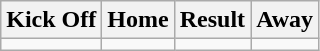<table class="wikitable" style="text-align: center">
<tr>
<th scope="col">Kick Off</th>
<th scope="col">Home</th>
<th scope="col">Result</th>
<th scope="col">Away</th>
</tr>
<tr>
<td></td>
<td></td>
<td></td>
<td></td>
</tr>
</table>
